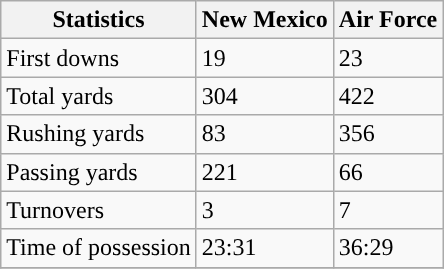<table class="wikitable">
<tr>
<th>Statistics</th>
<th>New Mexico</th>
<th>Air Force</th>
</tr>
<tr>
<td>First downs</td>
<td>19</td>
<td>23</td>
</tr>
<tr>
<td>Total yards</td>
<td>304</td>
<td>422</td>
</tr>
<tr>
<td>Rushing yards</td>
<td>83</td>
<td>356</td>
</tr>
<tr>
<td>Passing yards</td>
<td>221</td>
<td>66</td>
</tr>
<tr>
<td>Turnovers</td>
<td>3</td>
<td>7</td>
</tr>
<tr>
<td>Time of possession</td>
<td>23:31</td>
<td>36:29</td>
</tr>
<tr>
</tr>
</table>
